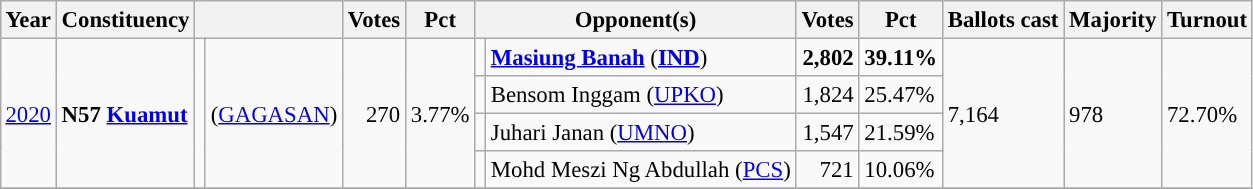<table class="wikitable" style="margin:0.5em ; font-size:95%">
<tr>
<th>Year</th>
<th>Constituency</th>
<th colspan=2></th>
<th>Votes</th>
<th>Pct</th>
<th colspan=2>Opponent(s)</th>
<th>Votes</th>
<th>Pct</th>
<th>Ballots cast</th>
<th>Majority</th>
<th>Turnout</th>
</tr>
<tr>
<td rowspan=4><a href='#'>2020</a></td>
<td rowspan=4><strong>N57 <a href='#'>Kuamut</a></strong></td>
<td rowspan=4 ></td>
<td rowspan=4> (<a href='#'>GAGASAN</a>)</td>
<td rowspan=4 align="right">270</td>
<td rowspan=4>3.77%</td>
<td bgcolor=></td>
<td><strong><a href='#'>Masiung Banah</a></strong> (<a href='#'><strong>IND</strong></a>)</td>
<td align="right"><strong>2,802</strong></td>
<td><strong>39.11%</strong></td>
<td rowspan=4>7,164</td>
<td rowspan=4>978</td>
<td rowspan=4>72.70%</td>
</tr>
<tr>
<td></td>
<td>Bensom Inggam (<a href='#'>UPKO</a>)</td>
<td align="right">1,824</td>
<td>25.47%</td>
</tr>
<tr>
<td></td>
<td>Juhari Janan (<a href='#'>UMNO</a>)</td>
<td align="right">1,547</td>
<td>21.59%</td>
</tr>
<tr>
<td></td>
<td>Mohd Meszi Ng Abdullah (<a href='#'>PCS</a>)</td>
<td align="right">721</td>
<td>10.06%</td>
</tr>
<tr>
</tr>
</table>
